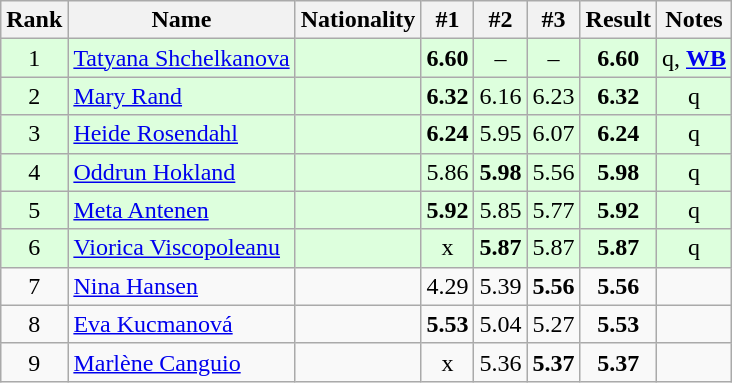<table class="wikitable sortable" style="text-align:center">
<tr>
<th>Rank</th>
<th>Name</th>
<th>Nationality</th>
<th>#1</th>
<th>#2</th>
<th>#3</th>
<th>Result</th>
<th>Notes</th>
</tr>
<tr bgcolor=ddffdd>
<td>1</td>
<td align="left"><a href='#'>Tatyana Shchelkanova</a></td>
<td align=left></td>
<td><strong>6.60</strong></td>
<td>–</td>
<td>–</td>
<td><strong>6.60</strong></td>
<td>q, <strong><a href='#'>WB</a></strong></td>
</tr>
<tr bgcolor=ddffdd>
<td>2</td>
<td align="left"><a href='#'>Mary Rand</a></td>
<td align=left></td>
<td><strong>6.32</strong></td>
<td>6.16</td>
<td>6.23</td>
<td><strong>6.32</strong></td>
<td>q</td>
</tr>
<tr bgcolor=ddffdd>
<td>3</td>
<td align="left"><a href='#'>Heide Rosendahl</a></td>
<td align=left></td>
<td><strong>6.24</strong></td>
<td>5.95</td>
<td>6.07</td>
<td><strong>6.24</strong></td>
<td>q</td>
</tr>
<tr bgcolor=ddffdd>
<td>4</td>
<td align="left"><a href='#'>Oddrun Hokland</a></td>
<td align=left></td>
<td>5.86</td>
<td><strong>5.98</strong></td>
<td>5.56</td>
<td><strong>5.98</strong></td>
<td>q</td>
</tr>
<tr bgcolor=ddffdd>
<td>5</td>
<td align="left"><a href='#'>Meta Antenen</a></td>
<td align=left></td>
<td><strong>5.92</strong></td>
<td>5.85</td>
<td>5.77</td>
<td><strong>5.92</strong></td>
<td>q</td>
</tr>
<tr bgcolor=ddffdd>
<td>6</td>
<td align="left"><a href='#'>Viorica Viscopoleanu</a></td>
<td align=left></td>
<td>x</td>
<td><strong>5.87</strong></td>
<td>5.87</td>
<td><strong>5.87</strong></td>
<td>q</td>
</tr>
<tr>
<td>7</td>
<td align="left"><a href='#'>Nina Hansen</a></td>
<td align=left></td>
<td>4.29</td>
<td>5.39</td>
<td><strong>5.56</strong></td>
<td><strong>5.56</strong></td>
<td></td>
</tr>
<tr>
<td>8</td>
<td align="left"><a href='#'>Eva Kucmanová</a></td>
<td align=left></td>
<td><strong>5.53</strong></td>
<td>5.04</td>
<td>5.27</td>
<td><strong>5.53</strong></td>
<td></td>
</tr>
<tr>
<td>9</td>
<td align="left"><a href='#'>Marlène Canguio</a></td>
<td align=left></td>
<td>x</td>
<td>5.36</td>
<td><strong>5.37</strong></td>
<td><strong>5.37</strong></td>
<td></td>
</tr>
</table>
